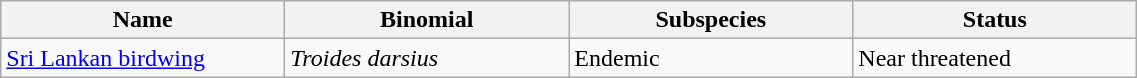<table width=60% class="wikitable">
<tr>
<th width=20%>Name</th>
<th width=20%>Binomial</th>
<th width=20%>Subspecies</th>
<th width=20%>Status</th>
</tr>
<tr>
<td><a href='#'>Sri Lankan birdwing</a><br></td>
<td><em>Troides darsius</em></td>
<td>Endemic</td>
<td>Near threatened</td>
</tr>
</table>
